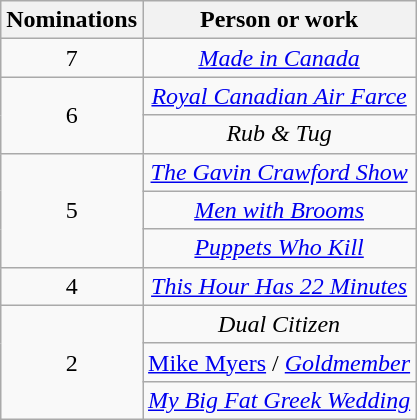<table class="wikitable sortable" style="text-align:center;" background: #f6e39c;>
<tr>
<th scope="col" style="width:55px;">Nominations</th>
<th scope="col" style="text-align:center;">Person or work</th>
</tr>
<tr>
<td style="text-align:center">7</td>
<td><em><a href='#'>Made in Canada</a></em></td>
</tr>
<tr>
<td rowspan=2 style="text-align:center">6</td>
<td><em><a href='#'>Royal Canadian Air Farce</a></em></td>
</tr>
<tr>
<td><em>Rub & Tug</em></td>
</tr>
<tr>
<td rowspan=3 style="text-align:center">5</td>
<td><em><a href='#'>The Gavin Crawford Show</a></em></td>
</tr>
<tr>
<td><em><a href='#'>Men with Brooms</a></em></td>
</tr>
<tr>
<td><em><a href='#'>Puppets Who Kill</a></em></td>
</tr>
<tr>
<td style="text-align:center">4</td>
<td><em><a href='#'>This Hour Has 22 Minutes</a></em></td>
</tr>
<tr>
<td rowspan=3 style="text-align:center">2</td>
<td><em>Dual Citizen</em></td>
</tr>
<tr>
<td><a href='#'>Mike Myers</a> / <em><a href='#'>Goldmember</a></em></td>
</tr>
<tr>
<td><em><a href='#'>My Big Fat Greek Wedding</a></em></td>
</tr>
</table>
